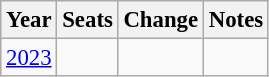<table class="wikitable" style="font-size:95%;text-align:center;">
<tr>
<th>Year</th>
<th>Seats</th>
<th>Change</th>
<th>Notes</th>
</tr>
<tr>
<td><a href='#'>2023</a></td>
<td></td>
<td></td>
<td></td>
</tr>
</table>
